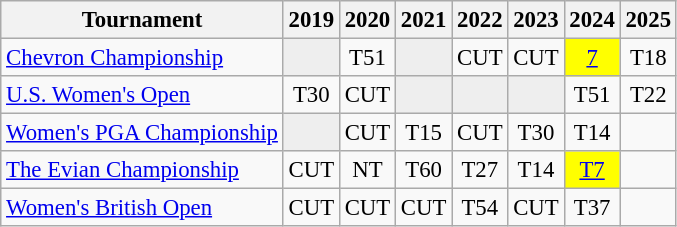<table class="wikitable" style="font-size:95%;text-align:center;">
<tr>
<th>Tournament</th>
<th>2019</th>
<th>2020</th>
<th>2021</th>
<th>2022</th>
<th>2023</th>
<th>2024</th>
<th>2025</th>
</tr>
<tr>
<td align=left><a href='#'>Chevron Championship</a></td>
<td style="background:#eeeeee;"></td>
<td>T51</td>
<td style="background:#eeeeee;"></td>
<td>CUT</td>
<td>CUT</td>
<td style="background:yellow;"><a href='#'>7</a></td>
<td>T18</td>
</tr>
<tr>
<td align=left><a href='#'>U.S. Women's Open</a></td>
<td>T30</td>
<td>CUT</td>
<td style="background:#eeeeee;"></td>
<td style="background:#eeeeee;"></td>
<td style="background:#eeeeee;"></td>
<td>T51</td>
<td>T22</td>
</tr>
<tr>
<td align=left><a href='#'>Women's PGA Championship</a></td>
<td style="background:#eeeeee;"></td>
<td>CUT</td>
<td>T15</td>
<td>CUT</td>
<td>T30</td>
<td>T14</td>
<td></td>
</tr>
<tr>
<td align=left><a href='#'>The Evian Championship</a></td>
<td>CUT</td>
<td>NT</td>
<td>T60</td>
<td>T27</td>
<td>T14</td>
<td style="background:yellow;"><a href='#'>T7</a></td>
<td></td>
</tr>
<tr>
<td align=left><a href='#'>Women's British Open</a></td>
<td>CUT</td>
<td>CUT</td>
<td>CUT</td>
<td>T54</td>
<td>CUT</td>
<td>T37</td>
<td></td>
</tr>
</table>
